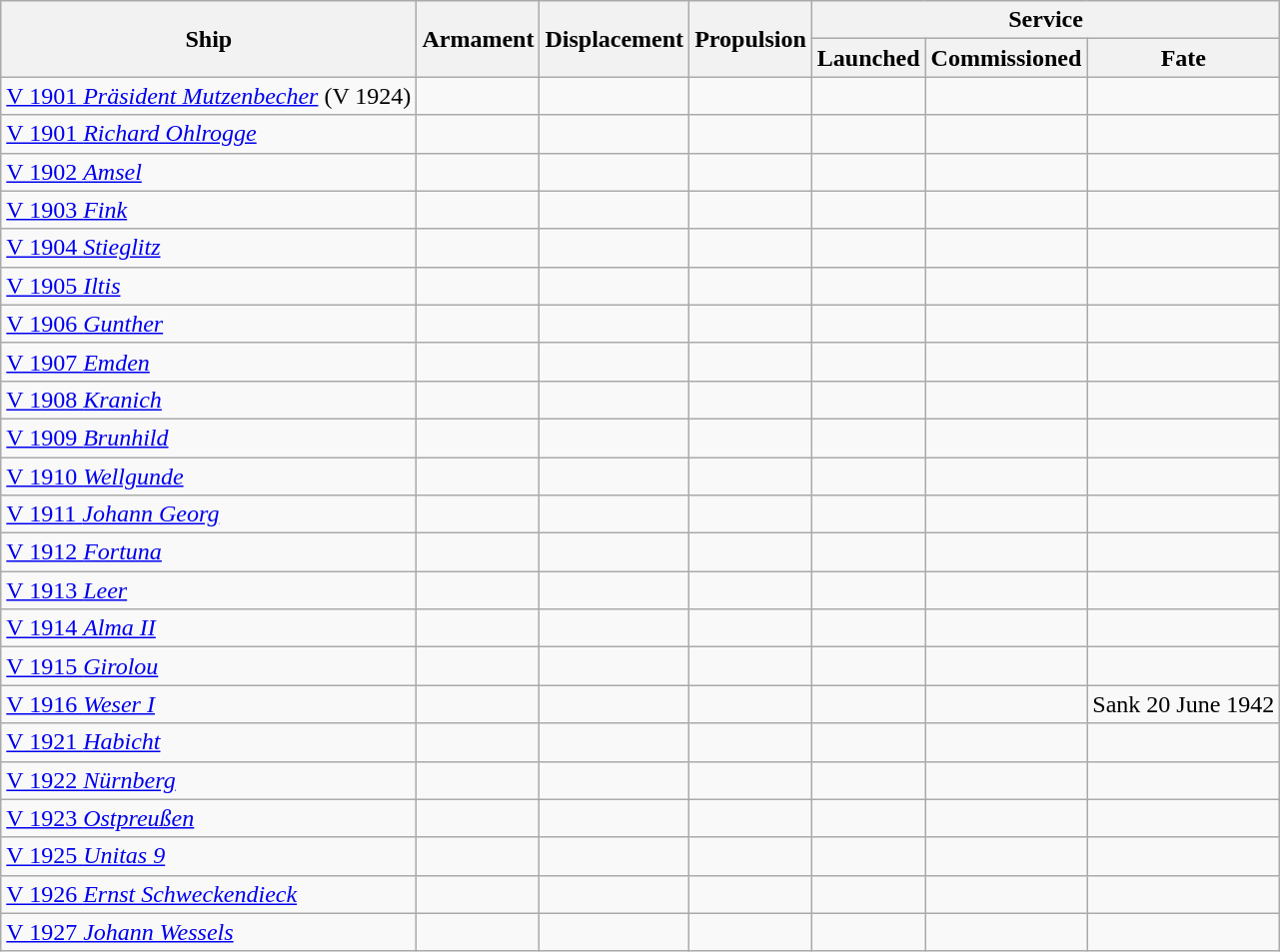<table class="wikitable">
<tr>
<th rowspan="2">Ship</th>
<th rowspan="2">Armament</th>
<th rowspan="2">Displacement</th>
<th rowspan="2">Propulsion</th>
<th colspan="3">Service</th>
</tr>
<tr>
<th>Launched</th>
<th>Commissioned</th>
<th>Fate</th>
</tr>
<tr>
<td><a href='#'>V 1901 <em>Präsident Mutzenbecher</em></a> (V 1924)</td>
<td></td>
<td></td>
<td></td>
<td></td>
<td></td>
<td></td>
</tr>
<tr>
<td><a href='#'>V 1901 <em>Richard Ohlrogge</em></a></td>
<td></td>
<td></td>
<td></td>
<td></td>
<td></td>
<td></td>
</tr>
<tr>
<td><a href='#'>V 1902 <em>Amsel</em></a></td>
<td></td>
<td></td>
<td></td>
<td></td>
<td></td>
<td></td>
</tr>
<tr>
<td><a href='#'>V 1903 <em>Fink</em></a></td>
<td></td>
<td></td>
<td></td>
<td></td>
<td></td>
<td></td>
</tr>
<tr>
<td><a href='#'>V 1904 <em>Stieglitz</em></a></td>
<td></td>
<td></td>
<td></td>
<td></td>
<td></td>
<td></td>
</tr>
<tr>
<td><a href='#'>V 1905 <em>Iltis</em></a></td>
<td></td>
<td></td>
<td></td>
<td></td>
<td></td>
<td></td>
</tr>
<tr>
<td><a href='#'>V 1906 <em>Gunther</em></a></td>
<td></td>
<td></td>
<td></td>
<td></td>
<td></td>
<td></td>
</tr>
<tr>
<td><a href='#'>V 1907 <em>Emden</em></a></td>
<td></td>
<td></td>
<td></td>
<td></td>
<td></td>
<td></td>
</tr>
<tr>
<td><a href='#'>V 1908 <em>Kranich</em></a></td>
<td></td>
<td></td>
<td></td>
<td></td>
<td></td>
<td></td>
</tr>
<tr>
<td><a href='#'>V 1909 <em>Brunhild</em></a></td>
<td></td>
<td></td>
<td></td>
<td></td>
<td></td>
<td></td>
</tr>
<tr>
<td><a href='#'>V 1910 <em>Wellgunde</em></a></td>
<td></td>
<td></td>
<td></td>
<td></td>
<td></td>
<td></td>
</tr>
<tr>
<td><a href='#'>V 1911 <em>Johann Georg</em></a></td>
<td></td>
<td></td>
<td></td>
<td></td>
<td></td>
<td></td>
</tr>
<tr>
<td><a href='#'>V 1912 <em>Fortuna</em></a></td>
<td></td>
<td></td>
<td></td>
<td></td>
<td></td>
<td></td>
</tr>
<tr>
<td><a href='#'>V 1913 <em>Leer</em></a></td>
<td></td>
<td></td>
<td></td>
<td></td>
<td></td>
<td></td>
</tr>
<tr>
<td><a href='#'>V 1914 <em>Alma II</em></a></td>
<td></td>
<td></td>
<td></td>
<td></td>
<td></td>
<td></td>
</tr>
<tr>
<td><a href='#'>V 1915 <em>Girolou</em></a></td>
<td></td>
<td></td>
<td></td>
<td></td>
<td></td>
<td></td>
</tr>
<tr>
<td><a href='#'>V 1916 <em>Weser I</em></a></td>
<td></td>
<td></td>
<td></td>
<td></td>
<td></td>
<td>Sank 20 June 1942</td>
</tr>
<tr>
<td><a href='#'>V 1921 <em>Habicht</em></a></td>
<td></td>
<td></td>
<td></td>
<td></td>
<td></td>
<td></td>
</tr>
<tr>
<td><a href='#'>V 1922 <em>Nürnberg</em></a></td>
<td></td>
<td></td>
<td></td>
<td></td>
<td></td>
<td></td>
</tr>
<tr>
<td><a href='#'>V 1923 <em>Ostpreußen</em></a></td>
<td></td>
<td></td>
<td></td>
<td></td>
<td></td>
<td></td>
</tr>
<tr>
<td><a href='#'>V 1925 <em>Unitas 9</em></a></td>
<td></td>
<td></td>
<td></td>
<td></td>
<td></td>
<td></td>
</tr>
<tr>
<td><a href='#'>V 1926 <em>Ernst Schweckendieck</em></a></td>
<td></td>
<td></td>
<td></td>
<td></td>
<td></td>
<td></td>
</tr>
<tr>
<td><a href='#'>V 1927 <em>Johann Wessels</em></a></td>
<td></td>
<td></td>
<td></td>
<td></td>
<td></td>
<td></td>
</tr>
</table>
